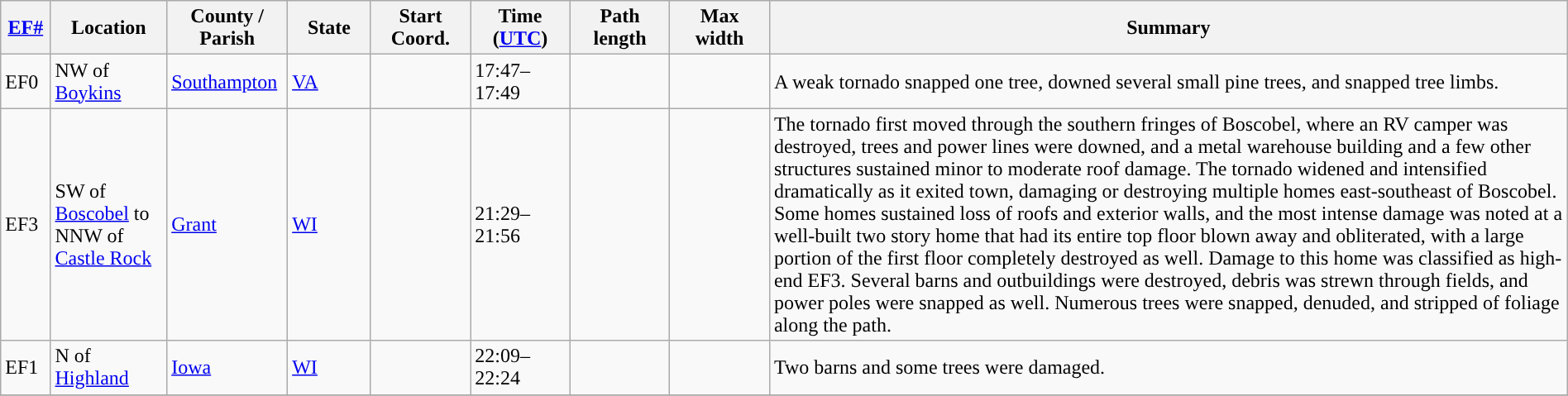<table class="wikitable sortable" style="width:100%;">
<tr>
<th scope="col"  style="width:3%; text-align:center;"><a href='#'>EF#</a></th>
<th scope="col"  style="width:7%; text-align:center;" class="unsortable">Location</th>
<th scope="col"  style="width:6%; text-align:center;" class="unsortable">County / Parish</th>
<th scope="col"  style="width:5%; text-align:center;">State</th>
<th scope="col"  style="width:6%; text-align:center;">Start Coord.</th>
<th scope="col"  style="width:6%; text-align:center;">Time (<a href='#'>UTC</a>)</th>
<th scope="col"  style="width:6%; text-align:center;">Path length</th>
<th scope="col"  style="width:6%; text-align:center;">Max width</th>
<th scope="col" class="unsortable" style="width:48%; text-align:center;">Summary</th>
</tr>
<tr>
<td>EF0</td>
<td>NW of <a href='#'>Boykins</a></td>
<td><a href='#'>Southampton</a></td>
<td><a href='#'>VA</a></td>
<td></td>
<td>17:47–17:49</td>
<td></td>
<td></td>
<td>A weak tornado snapped one tree, downed several small pine trees, and snapped tree limbs.</td>
</tr>
<tr>
<td>EF3</td>
<td>SW of <a href='#'>Boscobel</a> to NNW of <a href='#'>Castle Rock</a></td>
<td><a href='#'>Grant</a></td>
<td><a href='#'>WI</a></td>
<td></td>
<td>21:29–21:56</td>
<td></td>
<td></td>
<td>The tornado first moved through the southern fringes of Boscobel, where an RV camper was destroyed, trees and power lines were downed, and a metal warehouse building and a few other structures sustained minor to moderate roof damage. The tornado widened and intensified dramatically as it exited town, damaging or destroying multiple homes east-southeast of Boscobel. Some homes sustained loss of roofs and exterior walls, and the most intense damage was noted at a well-built two story home that had its entire top floor blown away and obliterated, with a large portion of the first floor completely destroyed as well. Damage to this home was classified as high-end EF3. Several barns and outbuildings were destroyed, debris was strewn through fields, and power poles were snapped as well. Numerous trees were snapped, denuded, and stripped of foliage along the path.</td>
</tr>
<tr>
<td>EF1</td>
<td>N of <a href='#'>Highland</a></td>
<td><a href='#'>Iowa</a></td>
<td><a href='#'>WI</a></td>
<td></td>
<td>22:09–22:24</td>
<td></td>
<td></td>
<td>Two barns and some trees were damaged.</td>
</tr>
<tr>
</tr>
</table>
